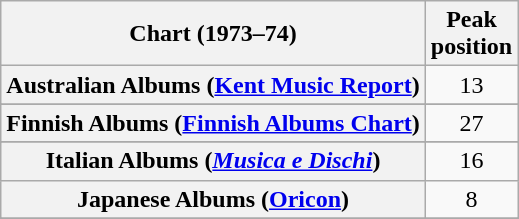<table class="wikitable sortable plainrowheaders">
<tr>
<th>Chart (1973–74)</th>
<th>Peak<br>position</th>
</tr>
<tr>
<th scope="row">Australian Albums (<a href='#'>Kent Music Report</a>)</th>
<td align="center">13</td>
</tr>
<tr>
</tr>
<tr>
</tr>
<tr>
<th scope="row">Finnish Albums (<a href='#'>Finnish Albums Chart</a>)</th>
<td align="center">27</td>
</tr>
<tr>
</tr>
<tr>
<th scope="row">Italian Albums (<em><a href='#'>Musica e Dischi</a></em>)</th>
<td align="center">16</td>
</tr>
<tr>
<th scope="row">Japanese Albums (<a href='#'>Oricon</a>)</th>
<td align="center">8</td>
</tr>
<tr>
</tr>
<tr>
</tr>
<tr>
</tr>
</table>
